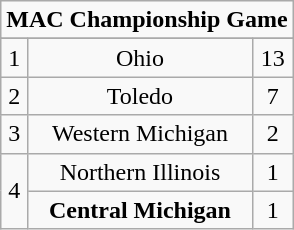<table class="wikitable">
<tr align="center">
<td align="center" Colspan="3"><strong>MAC Championship Game</strong></td>
</tr>
<tr align="center">
</tr>
<tr align="center">
<td>1</td>
<td>Ohio</td>
<td>13</td>
</tr>
<tr align="center">
<td>2</td>
<td>Toledo</td>
<td>7</td>
</tr>
<tr align="center">
<td>3</td>
<td>Western Michigan</td>
<td>2</td>
</tr>
<tr align="center">
<td rowspan=2>4</td>
<td>Northern Illinois</td>
<td>1</td>
</tr>
<tr align="center">
<td><strong>Central Michigan</strong></td>
<td>1</td>
</tr>
</table>
